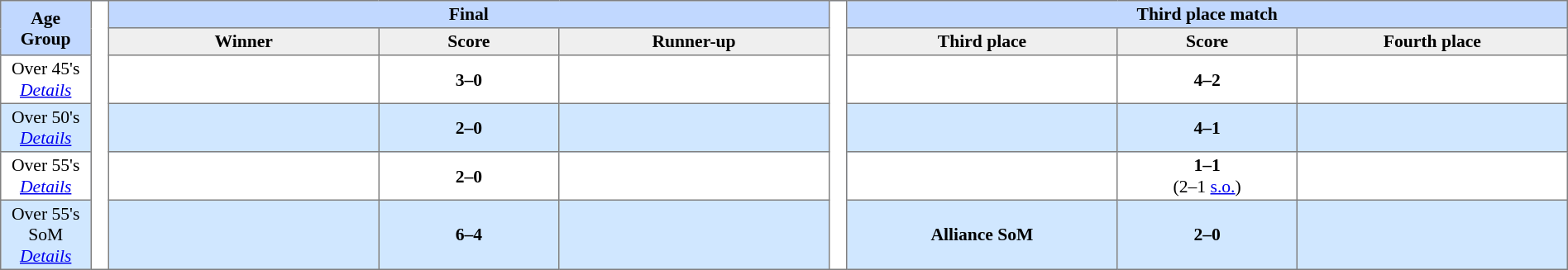<table border=1 style="border-collapse:collapse; font-size:90%; text-align:center" cellpadding=2 cellspacing=0>
<tr bgcolor=#C1D8FF>
<th rowspan=2 width=5%>Age Group</th>
<th width=1% rowspan=17 bgcolor=ffffff></th>
<th colspan=3>Final</th>
<th width=1% rowspan=17 bgcolor=ffffff></th>
<th colspan=3>Third place match</th>
</tr>
<tr bgcolor=#EFEFEF>
<th width=15%>Winner</th>
<th width=10%>Score</th>
<th width=15%>Runner-up</th>
<th width=15%>Third place</th>
<th width=10%>Score</th>
<th width=15%>Fourth place</th>
</tr>
<tr>
<td>Over 45's<br><em><a href='#'>Details</a></em></td>
<td><strong></strong></td>
<td><strong>3–0</strong></td>
<td><strong></strong></td>
<td><strong></strong></td>
<td><strong>4–2</strong></td>
<td><strong></strong></td>
</tr>
<tr bgcolor=#D0E7FF>
<td>Over 50's<br><em><a href='#'>Details</a></em></td>
<td><strong></strong></td>
<td><strong>2–0</strong></td>
<td><strong></strong></td>
<td><strong></strong></td>
<td><strong>4–1</strong></td>
<td><strong></strong></td>
</tr>
<tr>
<td>Over 55's<br><em><a href='#'>Details</a></em></td>
<td><strong></strong></td>
<td><strong>2–0</strong></td>
<td><strong></strong></td>
<td><strong></strong></td>
<td><strong>1–1</strong><br>(2–1 <a href='#'>s.o.</a>)</td>
<td><strong></strong></td>
</tr>
<tr bgcolor=#D0E7FF>
<td>Over 55's SoM<br><em><a href='#'>Details</a></em></td>
<td><strong></strong></td>
<td><strong>6–4</strong></td>
<td><strong></strong></td>
<td><strong>Alliance SoM</strong></td>
<td><strong>2–0</strong></td>
<td><strong></strong></td>
</tr>
</table>
